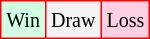<table class="wikitable">
<tr>
<td style="background-color: #d0ffe3; border:1px solid red;"><small>Win</small></td>
<td style="background-color: #f3f3f3; border:1px solid red;"><small>Draw</small></td>
<td style="background-color: #ffd0e3; border:1px solid red;"><small>Loss</small></td>
</tr>
</table>
